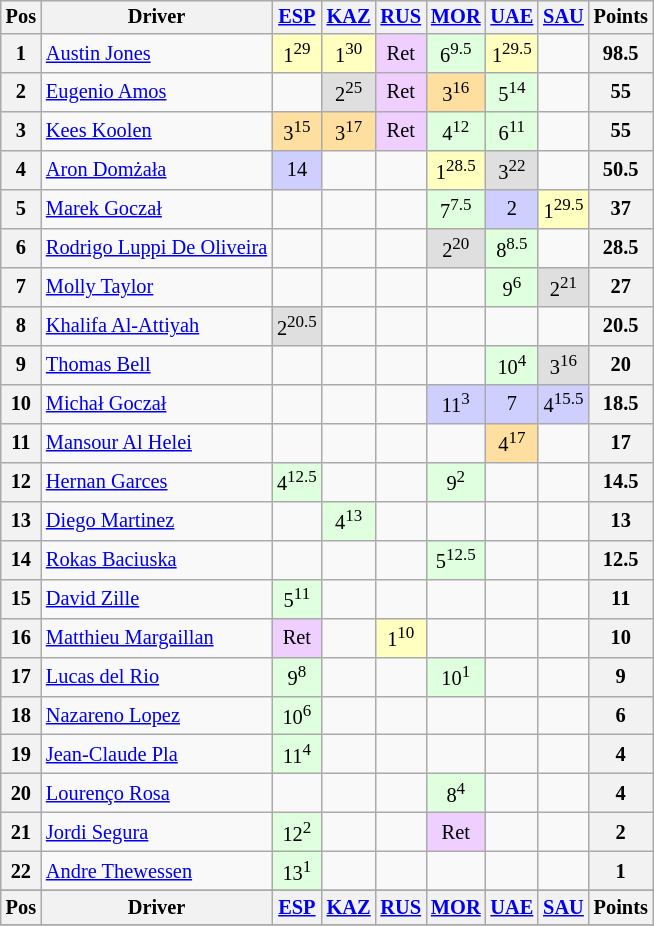<table class="wikitable" style="font-size: 85%; text-align: center; display: inline-table;">
<tr valign="top">
<th valign="middle">Pos</th>
<th valign="middle">Driver</th>
<th><a href='#'>ESP</a><br></th>
<th><a href='#'>KAZ</a><br></th>
<th><a href='#'>RUS</a><br></th>
<th><a href='#'>MOR</a><br></th>
<th><a href='#'>UAE</a><br></th>
<th><a href='#'>SAU</a><br></th>
<th valign="middle">Points</th>
</tr>
<tr>
<th>1</th>
<td align=left> <a href='#'>Austin Jones</a></td>
<td style="background:#ffffbf;">1<sup>29</sup></td>
<td style="background:#ffffbf;">1<sup>30</sup></td>
<td style="background:#efcfff;">Ret</td>
<td style="background:#dfffdf;">6<sup>9.5</sup></td>
<td style="background:#ffffbf;">1<sup>29.5</sup></td>
<td></td>
<th>98.5</th>
</tr>
<tr>
<th>2</th>
<td align=left> <a href='#'>Eugenio Amos</a></td>
<td></td>
<td style="background:#dfdfdf;">2<sup>25</sup></td>
<td style="background:#efcfff;">Ret</td>
<td style="background:#ffdf9f;">3<sup>16</sup></td>
<td style="background:#dfffdf;">5<sup>14</sup></td>
<td></td>
<th>55</th>
</tr>
<tr>
<th>3</th>
<td align=left> <a href='#'>Kees Koolen</a></td>
<td style="background:#ffdf9f;">3<sup>15</sup></td>
<td style="background:#ffdf9f;">3<sup>17</sup></td>
<td style="background:#efcfff;">Ret</td>
<td style="background:#dfffdf;">4<sup>12</sup></td>
<td style="background:#dfffdf;">6<sup>11</sup></td>
<td></td>
<th>55</th>
</tr>
<tr>
<th>4</th>
<td align=left> <a href='#'>Aron Domżała</a></td>
<td style="background:#cfcfff;">14</td>
<td></td>
<td></td>
<td style="background:#ffffbf;">1<sup>28.5</sup></td>
<td style="background:#dfdfdf;">3<sup>22</sup></td>
<td></td>
<th>50.5</th>
</tr>
<tr>
<th>5</th>
<td align=left> <a href='#'>Marek Goczał</a></td>
<td></td>
<td></td>
<td></td>
<td style="background:#dfffdf;">7<sup>7.5</sup></td>
<td style="background:#cfcfff;">2</td>
<td style="background:#ffffbf;">1<sup>29.5</sup></td>
<th>37</th>
</tr>
<tr>
<th>6</th>
<td align=left> <a href='#'>Rodrigo Luppi De Oliveira</a></td>
<td></td>
<td></td>
<td></td>
<td style="background:#dfdfdf;">2<sup>20</sup></td>
<td style="background:#dfffdf;">8<sup>8.5</sup></td>
<td></td>
<th>28.5</th>
</tr>
<tr>
<th>7</th>
<td align=left> <a href='#'>Molly Taylor</a></td>
<td></td>
<td></td>
<td></td>
<td></td>
<td style="background:#dfffdf;">9<sup>6</sup></td>
<td style="background:#dfdfdf;">2<sup>21</sup></td>
<th>27</th>
</tr>
<tr>
<th>8</th>
<td align=left> <a href='#'>Khalifa Al-Attiyah</a></td>
<td style="background:#dfdfdf;">2<sup>20.5</sup></td>
<td></td>
<td></td>
<td></td>
<td></td>
<td></td>
<th>20.5</th>
</tr>
<tr>
<th>9</th>
<td align=left> <a href='#'>Thomas Bell</a></td>
<td></td>
<td></td>
<td></td>
<td></td>
<td style="background:#dfffdf;">10<sup>4</sup></td>
<td style="background:#dfdfdf;">3<sup>16</sup></td>
<th>20</th>
</tr>
<tr>
<th>10</th>
<td align=left> <a href='#'>Michał Goczał</a></td>
<td></td>
<td></td>
<td></td>
<td style="background:#cfcfff;">11<sup>3</sup></td>
<td style="background:#cfcfff;">7</td>
<td style="background:#cfcfff;">4<sup>15.5</sup></td>
<th>18.5</th>
</tr>
<tr>
<th>11</th>
<td align=left> <a href='#'>Mansour Al Helei</a></td>
<td></td>
<td></td>
<td></td>
<td></td>
<td style="background:#ffdf9f;">4<sup>17</sup></td>
<td></td>
<th>17</th>
</tr>
<tr>
<th>12</th>
<td align=left> <a href='#'>Hernan Garces</a></td>
<td style="background:#dfffdf;">4<sup>12.5</sup></td>
<td></td>
<td></td>
<td style="background:#dfffdf;">9<sup>2</sup></td>
<td></td>
<td></td>
<th>14.5</th>
</tr>
<tr>
<th>13</th>
<td align=left> <a href='#'>Diego Martinez</a></td>
<td></td>
<td style="background:#dfffdf;">4<sup>13</sup></td>
<td></td>
<td></td>
<td></td>
<td></td>
<th>13</th>
</tr>
<tr>
<th>14</th>
<td align=left> <a href='#'>Rokas Baciuska</a></td>
<td></td>
<td></td>
<td></td>
<td style="background:#dfffdf;">5<sup>12.5</sup></td>
<td></td>
<td></td>
<th>12.5</th>
</tr>
<tr>
<th>15</th>
<td align=left> <a href='#'>David Zille</a></td>
<td style="background:#dfffdf;">5<sup>11</sup></td>
<td></td>
<td></td>
<td></td>
<td></td>
<td></td>
<th>11</th>
</tr>
<tr>
<th>16</th>
<td align=left> <a href='#'>Matthieu Margaillan</a></td>
<td style="background:#efcfff;">Ret</td>
<td></td>
<td style="background:#ffffbf;">1<sup>10</sup></td>
<td></td>
<td></td>
<td></td>
<th>10</th>
</tr>
<tr>
<th>17</th>
<td align=left> <a href='#'>Lucas del Rio</a></td>
<td style="background:#dfffdf;">9<sup>8</sup></td>
<td></td>
<td></td>
<td style="background:#dfffdf;">10<sup>1</sup></td>
<td></td>
<td></td>
<th>9</th>
</tr>
<tr>
<th>18</th>
<td align=left> <a href='#'>Nazareno Lopez</a></td>
<td style="background:#dfffdf;">10<sup>6</sup></td>
<td></td>
<td></td>
<td></td>
<td></td>
<td></td>
<th>6</th>
</tr>
<tr>
<th>19</th>
<td align=left> <a href='#'>Jean-Claude Pla</a></td>
<td style="background:#dfffdf;">11<sup>4</sup></td>
<td></td>
<td></td>
<td></td>
<td></td>
<td></td>
<th>4</th>
</tr>
<tr>
<th>20</th>
<td align=left> <a href='#'>Lourenço Rosa</a></td>
<td></td>
<td></td>
<td></td>
<td style="background:#dfffdf;">8<sup>4</sup></td>
<td></td>
<td></td>
<th>4</th>
</tr>
<tr>
<th>21</th>
<td align=left> <a href='#'>Jordi Segura</a></td>
<td style="background:#dfffdf;">12<sup>2</sup></td>
<td></td>
<td></td>
<td style="background:#efcfff;">Ret</td>
<td></td>
<td></td>
<th>2</th>
</tr>
<tr>
<th>22</th>
<td align=left> <a href='#'>Andre Thewessen</a></td>
<td style="background:#dfffdf;">13<sup>1</sup></td>
<td></td>
<td></td>
<td></td>
<td></td>
<td></td>
<th>1</th>
</tr>
<tr>
</tr>
<tr valign="top">
<th valign="middle">Pos</th>
<th valign="middle">Driver</th>
<th><a href='#'>ESP</a><br></th>
<th><a href='#'>KAZ</a><br></th>
<th><a href='#'>RUS</a><br></th>
<th><a href='#'>MOR</a><br></th>
<th><a href='#'>UAE</a><br></th>
<th><a href='#'>SAU</a><br></th>
<th valign="middle">Points</th>
</tr>
<tr>
</tr>
</table>
